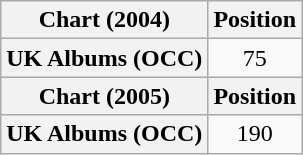<table class="wikitable plainrowheaders" style="text-align:center">
<tr>
<th>Chart (2004)</th>
<th>Position</th>
</tr>
<tr>
<th scope="row">UK Albums (OCC)</th>
<td>75</td>
</tr>
<tr>
<th>Chart (2005)</th>
<th>Position</th>
</tr>
<tr>
<th scope="row">UK Albums (OCC)</th>
<td>190</td>
</tr>
</table>
